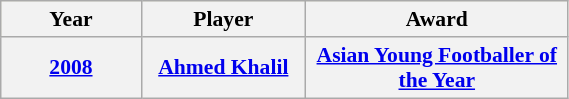<table class="wikitable"  text-align: center;" style="font-size: 90%; width:30%">
<tr bgcolor="#ffffdd">
<th width=5%>Year</th>
<th width=5%>Player</th>
<th width=9%>Award</th>
</tr>
<tr>
<th width=5%><a href='#'>2008</a></th>
<th width=5%><a href='#'>Ahmed Khalil</a></th>
<th width=5%><a href='#'>Asian Young Footballer of the Year</a></th>
</tr>
</table>
